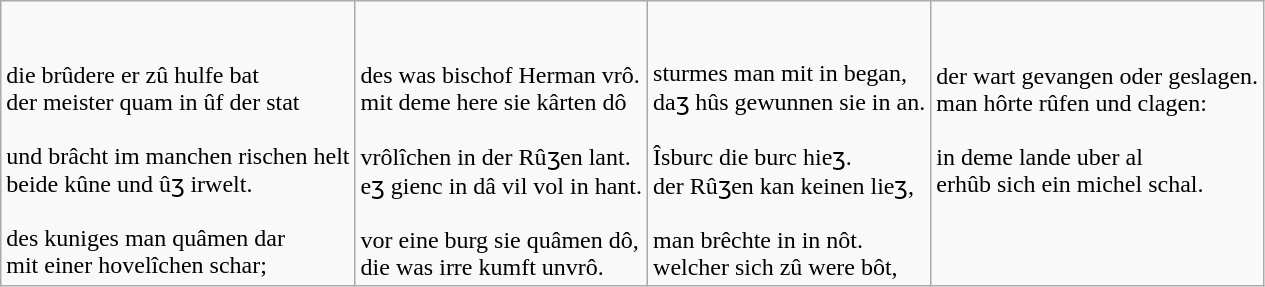<table class="wikitable mw-collapsible mw-collapsed">
<tr>
<td><br><br>die brûdere er zû hulfe bat<br>
der meister quam in ûf der stat<br><br>
und brâcht im manchen rischen helt<br>
beide kûne und ûʒ irwelt.<br><br>
des kuniges man quâmen dar<br>
mit einer hovelîchen schar;<br></td>
<td><br><br>des was bischof Herman vrô.<br>
mit deme here sie kârten dô<br><br>
vrôlîchen in der Rûʒen lant.<br>
eʒ gienc in dâ vil vol in hant.<br><br>
vor eine burg sie quâmen dô,<br>
die was irre kumft unvrô.<br></td>
<td><br><br>sturmes man mit in began,<br>
daʒ hûs gewunnen sie in an.<br><br>
Îsburc die burc hieʒ.<br>
der Rûʒen kan keinen lieʒ,<br><br>
man brêchte in in nôt.<br>
welcher sich zû were bôt,<br></td>
<td><br><br>der wart gevangen oder geslagen.<br>
man hôrte rûfen und clagen:<br><br>
in deme lande uber al<br>
erhûb sich ein michel schal.<br><br><br><br></td>
</tr>
</table>
